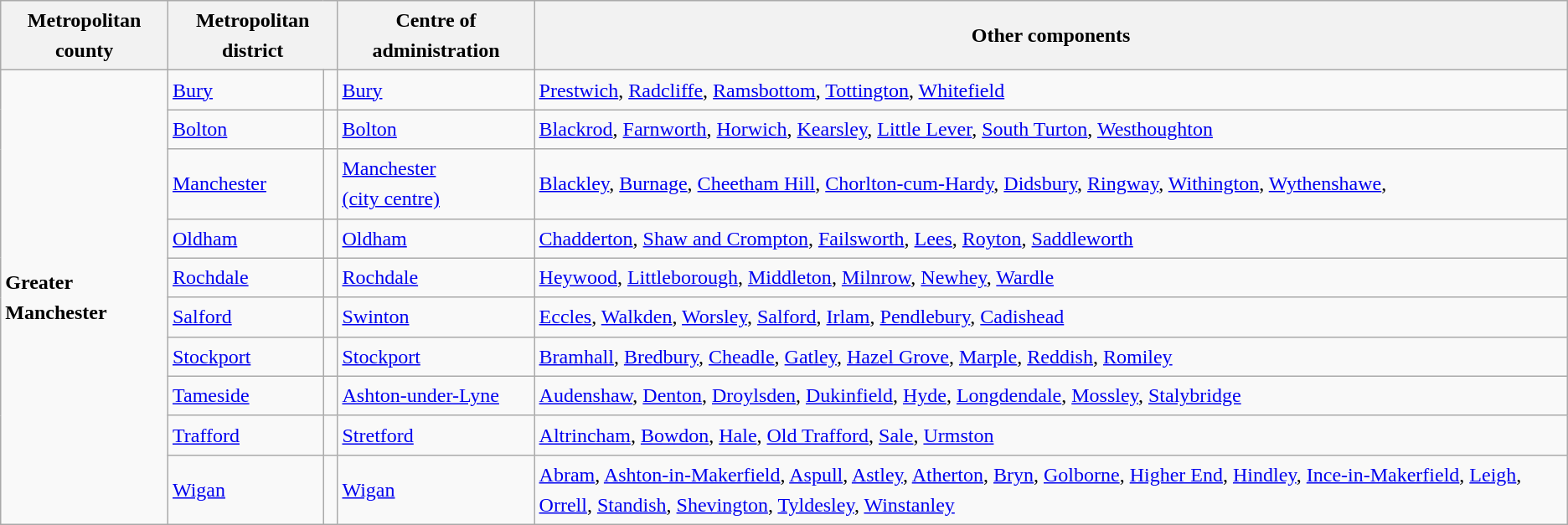<table class="wikitable" style="border:0px;text-align:left;line-height:150%;">
<tr>
<th>Metropolitan county</th>
<th colspan="2">Metropolitan district</th>
<th>Centre of administration</th>
<th>Other components</th>
</tr>
<tr>
<td rowspan=10><strong>Greater Manchester</strong></td>
<td><a href='#'>Bury</a></td>
<td></td>
<td><a href='#'>Bury</a></td>
<td><a href='#'>Prestwich</a>, <a href='#'>Radcliffe</a>, <a href='#'>Ramsbottom</a>, <a href='#'>Tottington</a>, <a href='#'>Whitefield</a></td>
</tr>
<tr>
<td><a href='#'>Bolton</a></td>
<td></td>
<td><a href='#'>Bolton</a></td>
<td><a href='#'>Blackrod</a>, <a href='#'>Farnworth</a>, <a href='#'>Horwich</a>, <a href='#'>Kearsley</a>, <a href='#'>Little Lever</a>, <a href='#'>South Turton</a>, <a href='#'>Westhoughton</a></td>
</tr>
<tr>
<td><a href='#'>Manchester</a></td>
<td></td>
<td><a href='#'>Manchester<br>(city centre)</a></td>
<td><a href='#'>Blackley</a>, <a href='#'>Burnage</a>, <a href='#'>Cheetham Hill</a>, <a href='#'>Chorlton-cum-Hardy</a>, <a href='#'>Didsbury</a>, <a href='#'>Ringway</a>, <a href='#'>Withington</a>, <a href='#'>Wythenshawe</a>,</td>
</tr>
<tr>
<td><a href='#'>Oldham</a></td>
<td></td>
<td><a href='#'>Oldham</a></td>
<td><a href='#'>Chadderton</a>, <a href='#'>Shaw and Crompton</a>, <a href='#'>Failsworth</a>, <a href='#'>Lees</a>, <a href='#'>Royton</a>, <a href='#'>Saddleworth</a></td>
</tr>
<tr>
<td><a href='#'>Rochdale</a></td>
<td></td>
<td><a href='#'>Rochdale</a></td>
<td><a href='#'>Heywood</a>, <a href='#'>Littleborough</a>, <a href='#'>Middleton</a>, <a href='#'>Milnrow</a>, <a href='#'>Newhey</a>, <a href='#'>Wardle</a></td>
</tr>
<tr>
<td><a href='#'>Salford</a></td>
<td></td>
<td><a href='#'>Swinton</a></td>
<td><a href='#'>Eccles</a>, <a href='#'>Walkden</a>, <a href='#'>Worsley</a>, <a href='#'>Salford</a>, <a href='#'>Irlam</a>, <a href='#'>Pendlebury</a>, <a href='#'>Cadishead</a></td>
</tr>
<tr>
<td><a href='#'>Stockport</a></td>
<td></td>
<td><a href='#'>Stockport</a></td>
<td><a href='#'>Bramhall</a>, <a href='#'>Bredbury</a>, <a href='#'>Cheadle</a>, <a href='#'>Gatley</a>, <a href='#'>Hazel Grove</a>, <a href='#'>Marple</a>, <a href='#'>Reddish</a>, <a href='#'>Romiley</a></td>
</tr>
<tr>
<td><a href='#'>Tameside</a></td>
<td></td>
<td><a href='#'>Ashton-under-Lyne</a></td>
<td><a href='#'>Audenshaw</a>, <a href='#'>Denton</a>, <a href='#'>Droylsden</a>, <a href='#'>Dukinfield</a>, <a href='#'>Hyde</a>, <a href='#'>Longdendale</a>,  <a href='#'>Mossley</a>, <a href='#'>Stalybridge</a></td>
</tr>
<tr>
<td><a href='#'>Trafford</a></td>
<td></td>
<td><a href='#'>Stretford</a></td>
<td><a href='#'>Altrincham</a>, <a href='#'>Bowdon</a>, <a href='#'>Hale</a>, <a href='#'>Old Trafford</a>, <a href='#'>Sale</a>, <a href='#'>Urmston</a></td>
</tr>
<tr>
<td><a href='#'>Wigan</a></td>
<td></td>
<td><a href='#'>Wigan</a></td>
<td><a href='#'>Abram</a>, <a href='#'>Ashton-in-Makerfield</a>, <a href='#'>Aspull</a>, <a href='#'>Astley</a>, <a href='#'>Atherton</a>, <a href='#'>Bryn</a>, <a href='#'>Golborne</a>, <a href='#'>Higher End</a>,  <a href='#'>Hindley</a>, <a href='#'>Ince-in-Makerfield</a>, <a href='#'>Leigh</a>, <a href='#'>Orrell</a>, <a href='#'>Standish</a>, <a href='#'>Shevington</a>, <a href='#'>Tyldesley</a>, <a href='#'>Winstanley</a></td>
</tr>
<tr>
</tr>
</table>
